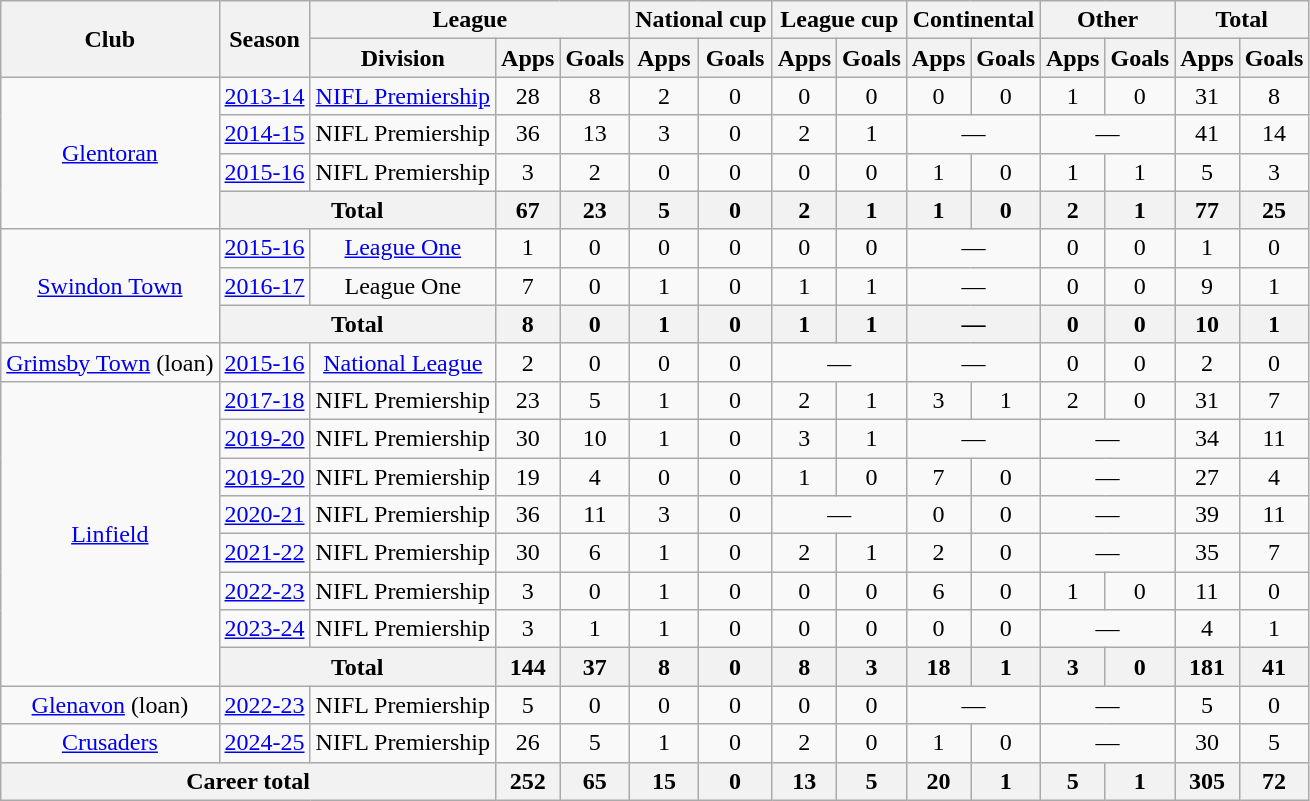<table class="wikitable" style="text-align:center">
<tr>
<th rowspan="2">Club</th>
<th rowspan="2">Season</th>
<th colspan="3">League</th>
<th colspan="2">National cup</th>
<th colspan="2">League cup</th>
<th colspan="2">Continental</th>
<th colspan="2">Other</th>
<th colspan="2">Total</th>
</tr>
<tr>
<th>Division</th>
<th>Apps</th>
<th>Goals</th>
<th>Apps</th>
<th>Goals</th>
<th>Apps</th>
<th>Goals</th>
<th>Apps</th>
<th>Goals</th>
<th>Apps</th>
<th>Goals</th>
<th>Apps</th>
<th>Goals</th>
</tr>
<tr>
<td rowspan="4"><a href='#'>Glentoran</a></td>
<td><a href='#'>2013-14</a></td>
<td><a href='#'>NIFL Premiership</a></td>
<td>28</td>
<td>8</td>
<td>2</td>
<td>0</td>
<td>0</td>
<td>0</td>
<td>0</td>
<td>0</td>
<td>1</td>
<td>0</td>
<td>31</td>
<td>8</td>
</tr>
<tr>
<td><a href='#'>2014-15</a></td>
<td>NIFL Premiership</td>
<td>36</td>
<td>13</td>
<td>3</td>
<td>0</td>
<td>2</td>
<td>1</td>
<td colspan="2">—</td>
<td colspan="2">—</td>
<td>41</td>
<td>14</td>
</tr>
<tr>
<td><a href='#'>2015-16</a></td>
<td>NIFL Premiership</td>
<td>3</td>
<td>2</td>
<td>0</td>
<td>0</td>
<td>0</td>
<td>0</td>
<td>1</td>
<td>0</td>
<td>1</td>
<td>1</td>
<td>5</td>
<td>3</td>
</tr>
<tr>
<th colspan="2">Total</th>
<th>67</th>
<th>23</th>
<th>5</th>
<th>0</th>
<th>2</th>
<th>1</th>
<th>1</th>
<th>0</th>
<th>2</th>
<th>1</th>
<th>77</th>
<th>25</th>
</tr>
<tr>
<td rowspan="3"><a href='#'>Swindon Town</a></td>
<td><a href='#'>2015-16</a></td>
<td><a href='#'>League One</a></td>
<td>1</td>
<td>0</td>
<td>0</td>
<td>0</td>
<td>0</td>
<td>0</td>
<td colspan="2">—</td>
<td>0</td>
<td>0</td>
<td>1</td>
<td>0</td>
</tr>
<tr>
<td><a href='#'>2016-17</a></td>
<td>League One</td>
<td>7</td>
<td>0</td>
<td>1</td>
<td>0</td>
<td>1</td>
<td>1</td>
<td colspan="2">—</td>
<td>0</td>
<td>0</td>
<td>9</td>
<td>1</td>
</tr>
<tr>
<th colspan="2">Total</th>
<th>8</th>
<th>0</th>
<th>1</th>
<th>0</th>
<th>1</th>
<th>1</th>
<th colspan="2">—</th>
<th>0</th>
<th>0</th>
<th>10</th>
<th>1</th>
</tr>
<tr>
<td><a href='#'>Grimsby Town</a> (loan)</td>
<td><a href='#'>2015-16</a></td>
<td><a href='#'>National League</a></td>
<td>2</td>
<td>0</td>
<td>0</td>
<td>0</td>
<td colspan="2">—</td>
<td colspan="2">—</td>
<td>0</td>
<td>0</td>
<td>2</td>
<td>0</td>
</tr>
<tr>
<td rowspan="8"><a href='#'>Linfield</a></td>
<td><a href='#'>2017-18</a></td>
<td>NIFL Premiership</td>
<td>23</td>
<td>5</td>
<td>1</td>
<td>0</td>
<td>2</td>
<td>1</td>
<td>3</td>
<td>1</td>
<td>2</td>
<td>0</td>
<td>31</td>
<td>7</td>
</tr>
<tr>
<td><a href='#'>2019-20</a></td>
<td>NIFL Premiership</td>
<td>30</td>
<td>10</td>
<td>1</td>
<td>0</td>
<td>3</td>
<td>1</td>
<td colspan="2">—</td>
<td colspan="2">—</td>
<td>34</td>
<td>11</td>
</tr>
<tr>
<td><a href='#'>2019-20</a></td>
<td>NIFL Premiership</td>
<td>19</td>
<td>4</td>
<td>0</td>
<td>0</td>
<td>1</td>
<td>0</td>
<td>7</td>
<td>0</td>
<td colspan="2">—</td>
<td>27</td>
<td>4</td>
</tr>
<tr>
<td><a href='#'>2020-21</a></td>
<td>NIFL Premiership</td>
<td>36</td>
<td>11</td>
<td>3</td>
<td>0</td>
<td colspan="2">—</td>
<td>0</td>
<td>0</td>
<td colspan="2">—</td>
<td>39</td>
<td>11</td>
</tr>
<tr>
<td><a href='#'>2021-22</a></td>
<td>NIFL Premiership</td>
<td>30</td>
<td>6</td>
<td>1</td>
<td>0</td>
<td>2</td>
<td>1</td>
<td>2</td>
<td>0</td>
<td colspan="2">—</td>
<td>35</td>
<td>7</td>
</tr>
<tr>
<td><a href='#'>2022-23</a></td>
<td>NIFL Premiership</td>
<td>3</td>
<td>0</td>
<td>1</td>
<td>0</td>
<td>0</td>
<td>0</td>
<td>6</td>
<td>0</td>
<td>1</td>
<td>0</td>
<td>11</td>
<td>0</td>
</tr>
<tr>
<td><a href='#'>2023-24</a></td>
<td>NIFL Premiership</td>
<td>3</td>
<td>1</td>
<td>1</td>
<td>0</td>
<td>0</td>
<td>0</td>
<td>0</td>
<td>0</td>
<td colspan="2">—</td>
<td>4</td>
<td>1</td>
</tr>
<tr>
<th colspan="2">Total</th>
<th>144</th>
<th>37</th>
<th>8</th>
<th>0</th>
<th>8</th>
<th>3</th>
<th>18</th>
<th>1</th>
<th>3</th>
<th>0</th>
<th>181</th>
<th>41</th>
</tr>
<tr>
<td><a href='#'>Glenavon</a> (loan)</td>
<td><a href='#'>2022-23</a></td>
<td>NIFL Premiership</td>
<td>5</td>
<td>0</td>
<td>0</td>
<td>0</td>
<td>0</td>
<td>0</td>
<td colspan="2">—</td>
<td colspan="2">—</td>
<td>5</td>
<td>0</td>
</tr>
<tr>
<td><a href='#'>Crusaders</a></td>
<td><a href='#'>2024-25</a></td>
<td>NIFL Premiership</td>
<td>26</td>
<td>5</td>
<td>1</td>
<td>0</td>
<td>2</td>
<td>0</td>
<td>1</td>
<td>0</td>
<td colspan="2">—</td>
<td>30</td>
<td>5</td>
</tr>
<tr>
<th colspan="3">Career total</th>
<th>252</th>
<th>65</th>
<th>15</th>
<th>0</th>
<th>13</th>
<th>5</th>
<th>20</th>
<th>1</th>
<th>5</th>
<th>1</th>
<th>305</th>
<th>72</th>
</tr>
</table>
